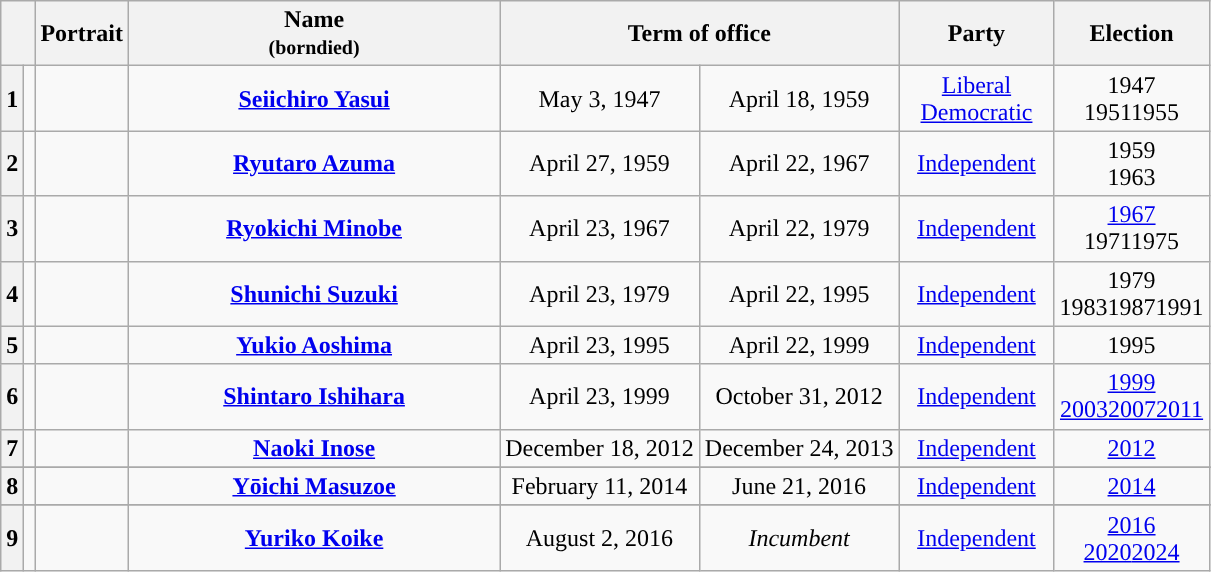<table class="wikitable notheme" style="text-align:center">
<tr>
<th colspan="2"></th>
<th>Portrait</th>
<th style="width:15em">Name<br><small>(borndied)</small></th>
<th colspan="2">Term of office</th>
<th style="width:6em">Party</th>
<th style="width:6em">Election</th>
</tr>
<tr>
<th>1</th>
<td></td>
<td></td>
<td><strong><a href='#'>Seiichiro Yasui</a></strong><br></td>
<td>May 3, 1947</td>
<td>April 18, 1959</td>
<td><a href='#'>Liberal Democratic</a></td>
<td>1947<br>19511955</td>
</tr>
<tr>
<th>2</th>
<td></td>
<td></td>
<td><strong><a href='#'>Ryutaro Azuma</a></strong><br></td>
<td>April 27, 1959</td>
<td>April 22, 1967</td>
<td><a href='#'>Independent</a></td>
<td>1959<br>1963</td>
</tr>
<tr>
<th>3</th>
<td></td>
<td></td>
<td><strong><a href='#'>Ryokichi Minobe</a></strong><br></td>
<td>April 23, 1967</td>
<td>April 22, 1979</td>
<td><a href='#'>Independent</a></td>
<td><a href='#'>1967</a><br>19711975</td>
</tr>
<tr>
<th>4</th>
<td></td>
<td></td>
<td><a href='#'><strong>Shunichi Suzuki</strong></a> <br></td>
<td>April 23, 1979</td>
<td>April 22, 1995</td>
<td><a href='#'>Independent</a></td>
<td>1979<br>198319871991</td>
</tr>
<tr>
<th>5</th>
<td></td>
<td></td>
<td><strong><a href='#'>Yukio Aoshima</a></strong> <br></td>
<td>April 23, 1995</td>
<td>April 22, 1999</td>
<td><a href='#'>Independent</a></td>
<td>1995</td>
</tr>
<tr>
<th>6</th>
<td></td>
<td></td>
<td><strong><a href='#'>Shintaro Ishihara</a></strong><br></td>
<td>April 23, 1999</td>
<td>October 31, 2012</td>
<td><a href='#'>Independent</a></td>
<td><a href='#'>1999</a><br><a href='#'>2003</a><a href='#'>2007</a><a href='#'>2011</a></td>
</tr>
<tr>
<th>7</th>
<td></td>
<td></td>
<td><strong><a href='#'>Naoki Inose</a></strong> <br></td>
<td>December 18, 2012</td>
<td>December 24, 2013</td>
<td><a href='#'>Independent</a></td>
<td><a href='#'>2012</a></td>
</tr>
<tr>
</tr>
<tr>
<th>8</th>
<td></td>
<td></td>
<td><strong><a href='#'>Yōichi Masuzoe</a></strong> <br></td>
<td>February 11, 2014</td>
<td>June 21, 2016</td>
<td><a href='#'>Independent</a></td>
<td><a href='#'>2014</a></td>
</tr>
<tr>
</tr>
<tr>
<th>9</th>
<td></td>
<td></td>
<td><strong><a href='#'>Yuriko Koike</a></strong> <br></td>
<td>August 2, 2016</td>
<td><em>Incumbent</em></td>
<td><a href='#'>Independent</a></td>
<td><a href='#'>2016</a><br><a href='#'>2020</a><a href='#'>2024</a></td>
</tr>
</table>
